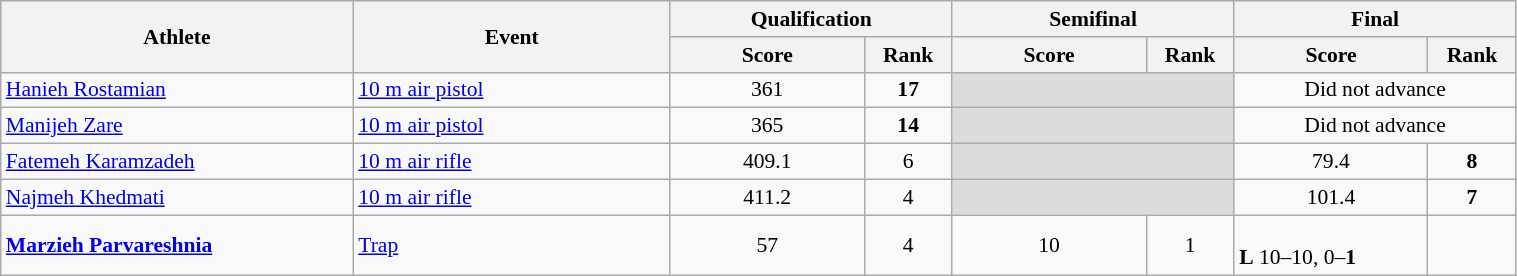<table class="wikitable" width="80%" style="text-align:center; font-size:90%">
<tr>
<th rowspan="2" width="20%">Athlete</th>
<th rowspan="2" width="18%">Event</th>
<th colspan="2">Qualification</th>
<th colspan="2">Semifinal</th>
<th colspan="2">Final</th>
</tr>
<tr>
<th width="11%">Score</th>
<th width="5%">Rank</th>
<th width="11%">Score</th>
<th width="5%">Rank</th>
<th width="11%">Score</th>
<th width="5%">Rank</th>
</tr>
<tr>
<td align="left"><a href='#'>Hanieh Rostamian</a></td>
<td align="left"><a href='#'>10 m air pistol</a></td>
<td>361</td>
<td><strong>17</strong></td>
<td colspan=2 bgcolor=#DCDCDC></td>
<td colspan=2 align=center>Did not advance</td>
</tr>
<tr>
<td align="left"><a href='#'>Manijeh Zare</a></td>
<td align="left"><a href='#'>10 m air pistol</a></td>
<td>365</td>
<td><strong>14</strong></td>
<td colspan=2 bgcolor=#DCDCDC></td>
<td colspan=2 align=center>Did not advance</td>
</tr>
<tr>
<td align="left"><a href='#'>Fatemeh Karamzadeh</a></td>
<td align="left"><a href='#'>10 m air rifle</a></td>
<td>409.1</td>
<td>6 <strong></strong></td>
<td colspan=2 bgcolor=#DCDCDC></td>
<td>79.4</td>
<td><strong>8</strong></td>
</tr>
<tr>
<td align="left"><a href='#'>Najmeh Khedmati</a></td>
<td align="left"><a href='#'>10 m air rifle</a></td>
<td>411.2</td>
<td>4 <strong></strong></td>
<td colspan=2 bgcolor=#DCDCDC></td>
<td>101.4</td>
<td><strong>7</strong></td>
</tr>
<tr>
<td align="left"><strong><a href='#'>Marzieh Parvareshnia</a></strong></td>
<td align="left"><a href='#'>Trap</a></td>
<td>57</td>
<td>4 <strong></strong></td>
<td>10</td>
<td>1 <strong></strong></td>
<td align="left"><br><strong>L</strong> 10–10, 0–<strong>1</strong> </td>
<td></td>
</tr>
</table>
